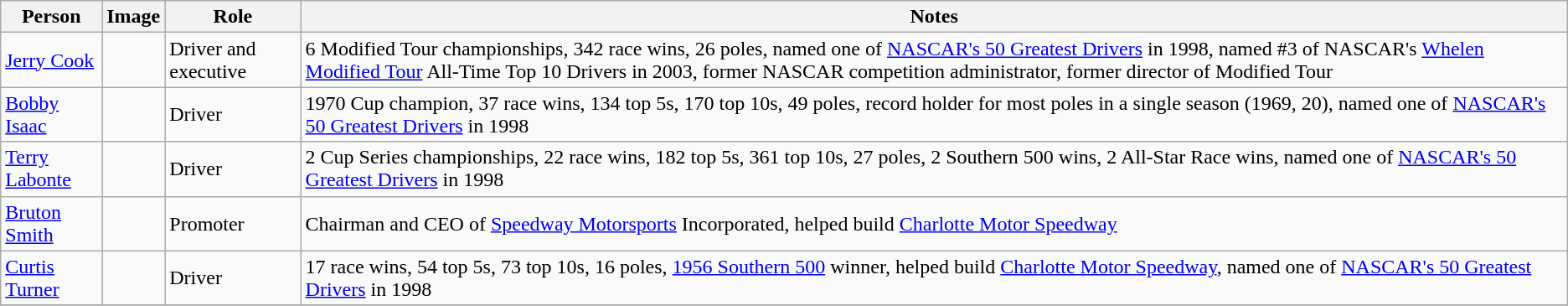<table class="wikitable sortable">
<tr>
<th>Person</th>
<th>Image</th>
<th>Role</th>
<th>Notes</th>
</tr>
<tr>
<td><a href='#'>Jerry Cook</a></td>
<td></td>
<td>Driver and executive</td>
<td>6 Modified Tour championships, 342 race wins, 26 poles, named one of <a href='#'>NASCAR's 50 Greatest Drivers</a> in 1998, named #3 of NASCAR's <a href='#'>Whelen Modified Tour</a> All-Time Top 10 Drivers in 2003, former NASCAR competition administrator, former director of Modified Tour</td>
</tr>
<tr>
<td><a href='#'>Bobby Isaac</a></td>
<td></td>
<td>Driver</td>
<td>1970 Cup champion, 37 race wins, 134 top 5s, 170 top 10s, 49 poles, record holder for most poles in a single season (1969, 20), named one of <a href='#'>NASCAR's 50 Greatest Drivers</a> in 1998</td>
</tr>
<tr>
<td><a href='#'>Terry Labonte</a></td>
<td></td>
<td>Driver</td>
<td>2 Cup Series championships, 22 race wins, 182 top 5s, 361 top 10s, 27 poles, 2 Southern 500 wins, 2 All-Star Race wins, named one of <a href='#'>NASCAR's 50 Greatest Drivers</a> in 1998</td>
</tr>
<tr>
<td><a href='#'>Bruton Smith</a></td>
<td></td>
<td>Promoter</td>
<td>Chairman and CEO of <a href='#'>Speedway Motorsports</a> Incorporated, helped build <a href='#'>Charlotte Motor Speedway</a></td>
</tr>
<tr>
<td><a href='#'>Curtis Turner</a></td>
<td></td>
<td>Driver</td>
<td>17 race wins, 54 top 5s, 73 top 10s, 16 poles, <a href='#'>1956 Southern 500</a> winner, helped build <a href='#'>Charlotte Motor Speedway</a>, named one of <a href='#'>NASCAR's 50 Greatest Drivers</a> in 1998</td>
</tr>
<tr>
</tr>
</table>
